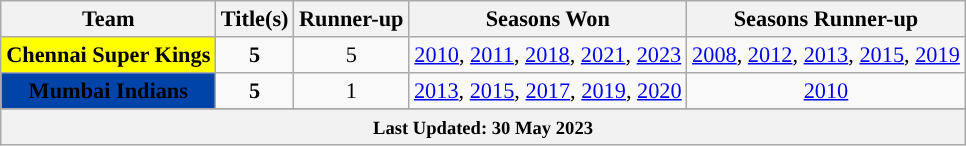<table class="wikitable" style="text-align:center;margin:auto;font-size:93%;">
<tr>
<th>Team</th>
<th>Title(s)</th>
<th>Runner-up</th>
<th>Seasons Won</th>
<th>Seasons Runner-up</th>
</tr>
<tr>
<td style="background-color:yellow"><span><strong>Chennai Super Kings</strong></span></td>
<td><strong>5</strong></td>
<td>5</td>
<td><a href='#'>2010</a>, <a href='#'>2011</a>, <a href='#'>2018</a>, <a href='#'>2021</a>, <a href='#'>2023</a></td>
<td><a href='#'>2008</a>, <a href='#'>2012</a>, <a href='#'>2013</a>, <a href='#'>2015</a>, <a href='#'>2019</a></td>
</tr>
<tr>
<td style="background-color:#0044AA"><span><strong>Mumbai Indians</strong></span></td>
<td><strong>5</strong></td>
<td>1</td>
<td><a href='#'>2013</a>, <a href='#'>2015</a>, <a href='#'>2017</a>, <a href='#'>2019</a>, <a href='#'>2020</a></td>
<td><a href='#'>2010</a></td>
</tr>
<tr>
</tr>
<tr class=sortbottom>
<th colspan=7><small>Last Updated: 30 May 2023</small></th>
</tr>
</table>
